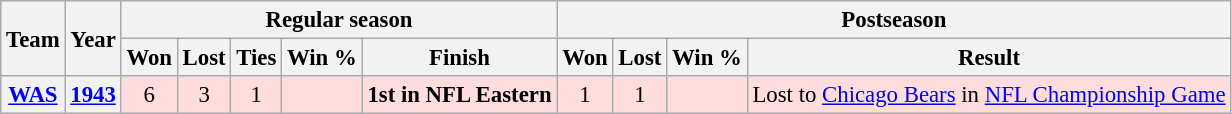<table class="wikitable" style="font-size:95%; text-align:center;">
<tr>
<th rowspan="2">Team</th>
<th rowspan="2">Year</th>
<th colspan="5">Regular season</th>
<th colspan="4">Postseason</th>
</tr>
<tr>
<th>Won</th>
<th>Lost</th>
<th>Ties</th>
<th>Win %</th>
<th>Finish</th>
<th>Won</th>
<th>Lost</th>
<th>Win %</th>
<th>Result</th>
</tr>
<tr ! style="background:#fdd;">
<th><a href='#'>WAS</a></th>
<th><a href='#'>1943</a></th>
<td>6</td>
<td>3</td>
<td>1</td>
<td></td>
<td><strong>1st in NFL Eastern</strong></td>
<td>1</td>
<td>1</td>
<td></td>
<td>Lost to <a href='#'>Chicago Bears</a> in <a href='#'>NFL Championship Game</a></td>
</tr>
</table>
